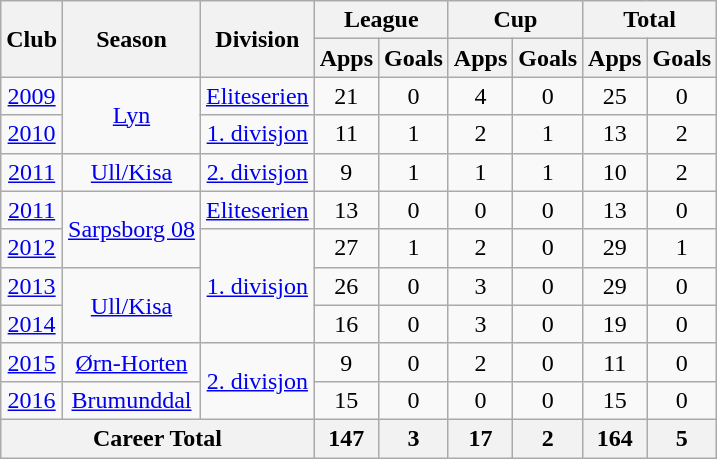<table class="wikitable" style="text-align: center;">
<tr>
<th rowspan="2">Club</th>
<th rowspan="2">Season</th>
<th rowspan="2">Division</th>
<th colspan="2">League</th>
<th colspan="2">Cup</th>
<th colspan="2">Total</th>
</tr>
<tr>
<th>Apps</th>
<th>Goals</th>
<th>Apps</th>
<th>Goals</th>
<th>Apps</th>
<th>Goals</th>
</tr>
<tr>
<td><a href='#'>2009</a></td>
<td rowspan="2" valign="center"><a href='#'>Lyn</a></td>
<td><a href='#'>Eliteserien</a></td>
<td>21</td>
<td>0</td>
<td>4</td>
<td>0</td>
<td>25</td>
<td>0</td>
</tr>
<tr>
<td><a href='#'>2010</a></td>
<td><a href='#'>1. divisjon</a></td>
<td>11</td>
<td>1</td>
<td>2</td>
<td>1</td>
<td>13</td>
<td>2</td>
</tr>
<tr>
<td><a href='#'>2011</a></td>
<td rowspan="1" valign="center"><a href='#'>Ull/Kisa</a></td>
<td><a href='#'>2. divisjon</a></td>
<td>9</td>
<td>1</td>
<td>1</td>
<td>1</td>
<td>10</td>
<td>2</td>
</tr>
<tr>
<td><a href='#'>2011</a></td>
<td rowspan="2" valign="center"><a href='#'>Sarpsborg 08</a></td>
<td rowspan="1" valign="center"><a href='#'>Eliteserien</a></td>
<td>13</td>
<td>0</td>
<td>0</td>
<td>0</td>
<td>13</td>
<td>0</td>
</tr>
<tr>
<td><a href='#'>2012</a></td>
<td rowspan="3" valign="center"><a href='#'>1. divisjon</a></td>
<td>27</td>
<td>1</td>
<td>2</td>
<td>0</td>
<td>29</td>
<td>1</td>
</tr>
<tr>
<td><a href='#'>2013</a></td>
<td rowspan="2" valign="center"><a href='#'>Ull/Kisa</a></td>
<td>26</td>
<td>0</td>
<td>3</td>
<td>0</td>
<td>29</td>
<td>0</td>
</tr>
<tr>
<td><a href='#'>2014</a></td>
<td>16</td>
<td>0</td>
<td>3</td>
<td>0</td>
<td>19</td>
<td>0</td>
</tr>
<tr>
<td><a href='#'>2015</a></td>
<td rowspan="1" valign="center"><a href='#'>Ørn-Horten</a></td>
<td rowspan="2" valign="center"><a href='#'>2. divisjon</a></td>
<td>9</td>
<td>0</td>
<td>2</td>
<td>0</td>
<td>11</td>
<td>0</td>
</tr>
<tr>
<td><a href='#'>2016</a></td>
<td rowspan="1" valign="center"><a href='#'>Brumunddal</a></td>
<td>15</td>
<td>0</td>
<td>0</td>
<td>0</td>
<td>15</td>
<td>0</td>
</tr>
<tr>
<th colspan="3">Career Total</th>
<th>147</th>
<th>3</th>
<th>17</th>
<th>2</th>
<th>164</th>
<th>5</th>
</tr>
</table>
